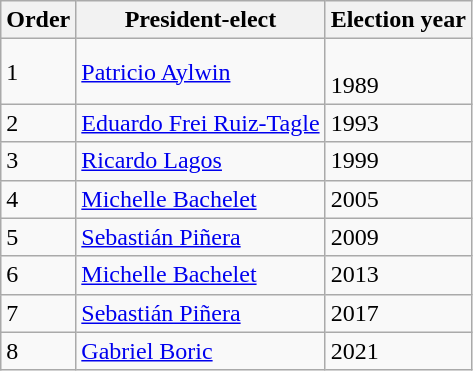<table class="wikitable">
<tr>
<th>Order</th>
<th>President-elect</th>
<th>Election year</th>
</tr>
<tr>
<td>1</td>
<td><a href='#'>Patricio Aylwin</a></td>
<td><br>1989</td>
</tr>
<tr>
<td>2</td>
<td><a href='#'>Eduardo Frei Ruiz-Tagle</a></td>
<td>1993</td>
</tr>
<tr>
<td>3</td>
<td><a href='#'>Ricardo Lagos</a></td>
<td>1999</td>
</tr>
<tr>
<td>4</td>
<td><a href='#'>Michelle Bachelet</a></td>
<td>2005</td>
</tr>
<tr>
<td>5</td>
<td><a href='#'>Sebastián Piñera</a></td>
<td>2009</td>
</tr>
<tr>
<td>6</td>
<td><a href='#'>Michelle Bachelet</a></td>
<td>2013</td>
</tr>
<tr>
<td>7</td>
<td><a href='#'>Sebastián Piñera</a></td>
<td>2017</td>
</tr>
<tr>
<td>8</td>
<td><a href='#'>Gabriel Boric</a></td>
<td>2021</td>
</tr>
</table>
